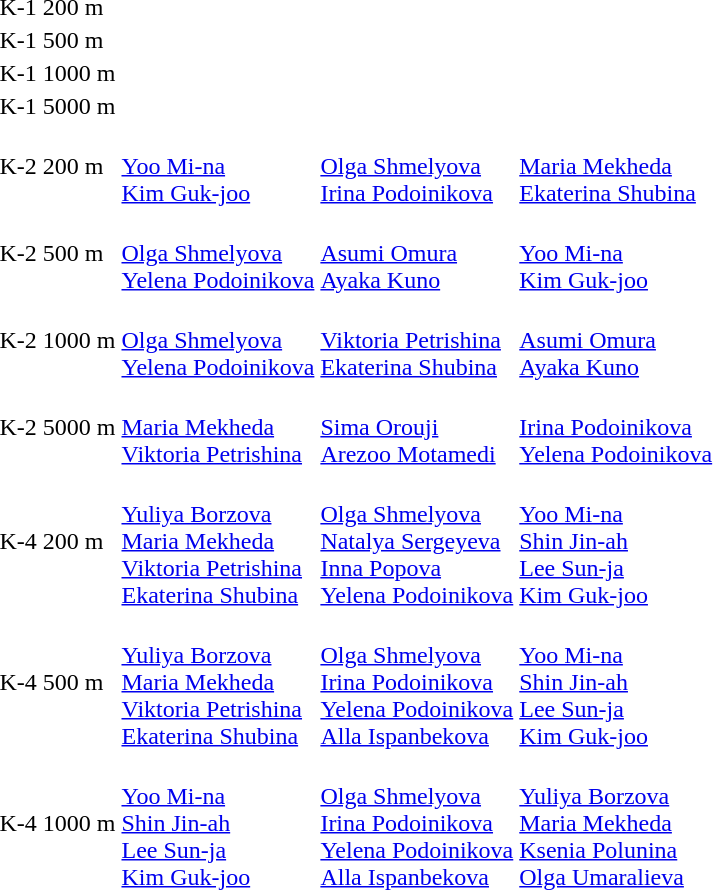<table>
<tr>
<td>K-1 200 m</td>
<td></td>
<td></td>
<td></td>
</tr>
<tr>
<td>K-1 500 m</td>
<td></td>
<td></td>
<td></td>
</tr>
<tr>
<td>K-1 1000 m</td>
<td></td>
<td></td>
<td></td>
</tr>
<tr>
<td>K-1 5000 m</td>
<td></td>
<td></td>
<td></td>
</tr>
<tr>
<td>K-2 200 m</td>
<td><br><a href='#'>Yoo Mi-na</a><br><a href='#'>Kim Guk-joo</a></td>
<td><br><a href='#'>Olga Shmelyova</a><br><a href='#'>Irina Podoinikova</a></td>
<td><br><a href='#'>Maria Mekheda</a><br><a href='#'>Ekaterina Shubina</a></td>
</tr>
<tr>
<td>K-2 500 m</td>
<td><br><a href='#'>Olga Shmelyova</a><br><a href='#'>Yelena Podoinikova</a></td>
<td><br><a href='#'>Asumi Omura</a><br><a href='#'>Ayaka Kuno</a></td>
<td><br><a href='#'>Yoo Mi-na</a><br><a href='#'>Kim Guk-joo</a></td>
</tr>
<tr>
<td>K-2 1000 m</td>
<td><br><a href='#'>Olga Shmelyova</a><br><a href='#'>Yelena Podoinikova</a></td>
<td><br><a href='#'>Viktoria Petrishina</a><br><a href='#'>Ekaterina Shubina</a></td>
<td><br><a href='#'>Asumi Omura</a><br><a href='#'>Ayaka Kuno</a></td>
</tr>
<tr>
<td>K-2 5000 m</td>
<td><br><a href='#'>Maria Mekheda</a><br><a href='#'>Viktoria Petrishina</a></td>
<td><br><a href='#'>Sima Orouji</a><br><a href='#'>Arezoo Motamedi</a></td>
<td><br><a href='#'>Irina Podoinikova</a><br><a href='#'>Yelena Podoinikova</a></td>
</tr>
<tr>
<td>K-4 200 m</td>
<td><br><a href='#'>Yuliya Borzova</a><br><a href='#'>Maria Mekheda</a><br><a href='#'>Viktoria Petrishina</a><br><a href='#'>Ekaterina Shubina</a></td>
<td><br><a href='#'>Olga Shmelyova</a><br><a href='#'>Natalya Sergeyeva</a><br><a href='#'>Inna Popova</a><br><a href='#'>Yelena Podoinikova</a></td>
<td><br><a href='#'>Yoo Mi-na</a><br><a href='#'>Shin Jin-ah</a><br><a href='#'>Lee Sun-ja</a><br><a href='#'>Kim Guk-joo</a></td>
</tr>
<tr>
<td>K-4 500 m</td>
<td><br><a href='#'>Yuliya Borzova</a><br><a href='#'>Maria Mekheda</a><br><a href='#'>Viktoria Petrishina</a><br><a href='#'>Ekaterina Shubina</a></td>
<td><br><a href='#'>Olga Shmelyova</a><br><a href='#'>Irina Podoinikova</a><br><a href='#'>Yelena Podoinikova</a><br><a href='#'>Alla Ispanbekova</a></td>
<td><br><a href='#'>Yoo Mi-na</a><br><a href='#'>Shin Jin-ah</a><br><a href='#'>Lee Sun-ja</a><br><a href='#'>Kim Guk-joo</a></td>
</tr>
<tr>
<td>K-4 1000 m</td>
<td><br><a href='#'>Yoo Mi-na</a><br><a href='#'>Shin Jin-ah</a><br><a href='#'>Lee Sun-ja</a><br><a href='#'>Kim Guk-joo</a></td>
<td><br><a href='#'>Olga Shmelyova</a><br><a href='#'>Irina Podoinikova</a><br><a href='#'>Yelena Podoinikova</a><br><a href='#'>Alla Ispanbekova</a></td>
<td><br><a href='#'>Yuliya Borzova</a><br><a href='#'>Maria Mekheda</a><br><a href='#'>Ksenia Polunina</a><br><a href='#'>Olga Umaralieva</a></td>
</tr>
</table>
